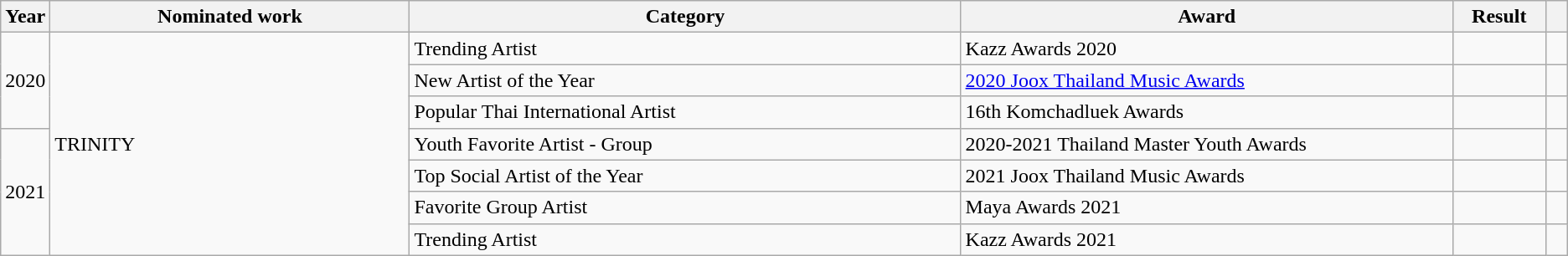<table class="wikitable sortable mw-collapsible">
<tr>
<th scope="col" style="width:1em;">Year</th>
<th scope="col" style="width:25em;">Nominated work</th>
<th scope="col" style="width:40em;">Category</th>
<th scope="col" style="width:35em;">Award</th>
<th scope="col" style="width:5em;">Result</th>
<th scope="col" style="width:1em;"class="unsortable"></th>
</tr>
<tr>
<td rowspan="3">2020</td>
<td rowspan="7">TRINITY</td>
<td>Trending Artist</td>
<td>Kazz Awards 2020</td>
<td></td>
<td style="text-align:center;"></td>
</tr>
<tr>
<td>New Artist of the Year</td>
<td><a href='#'>2020 Joox Thailand Music Awards</a></td>
<td></td>
<td style="text-align:center;"></td>
</tr>
<tr>
<td>Popular Thai International Artist</td>
<td>16th Komchadluek Awards</td>
<td></td>
<td style="text-align: center;"></td>
</tr>
<tr>
<td rowspan="4">2021</td>
<td>Youth Favorite Artist - Group</td>
<td>2020-2021 Thailand Master Youth Awards</td>
<td></td>
<td style="text-align:center;"></td>
</tr>
<tr>
<td>Top Social Artist of the Year</td>
<td>2021 Joox Thailand Music Awards</td>
<td></td>
<td style="text-align:center;"></td>
</tr>
<tr>
<td>Favorite Group Artist</td>
<td>Maya Awards 2021</td>
<td></td>
<td style="text-align:center;"></td>
</tr>
<tr>
<td>Trending Artist</td>
<td>Kazz Awards 2021</td>
<td></td>
<td style="text-align:center;"></td>
</tr>
</table>
